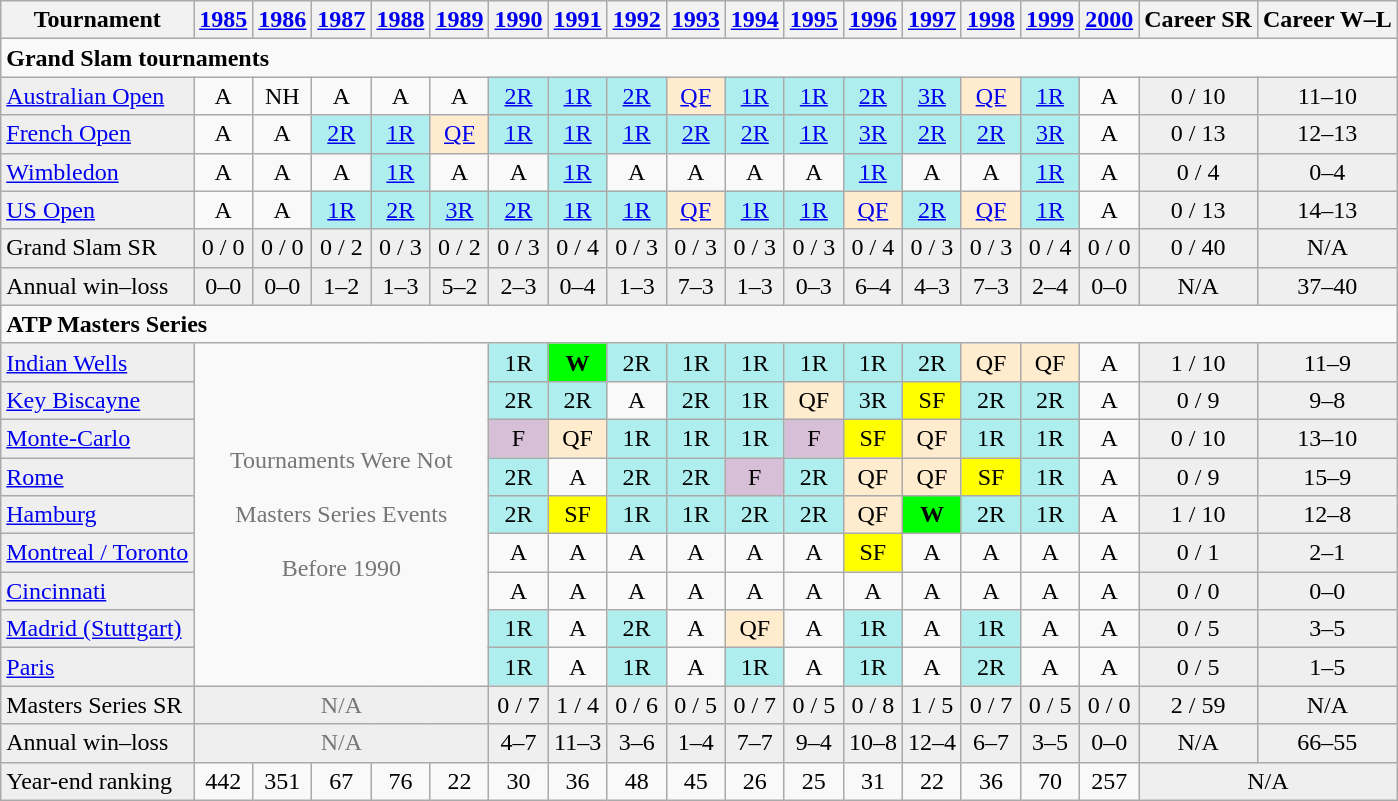<table class="wikitable">
<tr>
<th>Tournament</th>
<th><a href='#'>1985</a></th>
<th><a href='#'>1986</a></th>
<th><a href='#'>1987</a></th>
<th><a href='#'>1988</a></th>
<th><a href='#'>1989</a></th>
<th><a href='#'>1990</a></th>
<th><a href='#'>1991</a></th>
<th><a href='#'>1992</a></th>
<th><a href='#'>1993</a></th>
<th><a href='#'>1994</a></th>
<th><a href='#'>1995</a></th>
<th><a href='#'>1996</a></th>
<th><a href='#'>1997</a></th>
<th><a href='#'>1998</a></th>
<th><a href='#'>1999</a></th>
<th><a href='#'>2000</a></th>
<th>Career SR</th>
<th>Career W–L</th>
</tr>
<tr>
<td colspan="19"><strong>Grand Slam tournaments</strong></td>
</tr>
<tr>
<td bgcolor="#efefef"><a href='#'>Australian Open</a></td>
<td align="center">A</td>
<td align="center">NH</td>
<td align="center">A</td>
<td align="center">A</td>
<td align="center">A</td>
<td align="center" style="background:#afeeee;"><a href='#'>2R</a></td>
<td align="center" style="background:#afeeee;"><a href='#'>1R</a></td>
<td align="center" style="background:#afeeee;"><a href='#'>2R</a></td>
<td align="center" style="background:#ffebcd;"><a href='#'>QF</a></td>
<td align="center" style="background:#afeeee;"><a href='#'>1R</a></td>
<td align="center" style="background:#afeeee;"><a href='#'>1R</a></td>
<td align="center" style="background:#afeeee;"><a href='#'>2R</a></td>
<td align="center" style="background:#afeeee;"><a href='#'>3R</a></td>
<td align="center" style="background:#ffebcd;"><a href='#'>QF</a></td>
<td align="center" style="background:#afeeee;"><a href='#'>1R</a></td>
<td align="center">A</td>
<td align="center" style="background:#EFEFEF;">0 / 10</td>
<td align="center" style="background:#EFEFEF;">11–10</td>
</tr>
<tr>
<td bgcolor="#efefef"><a href='#'>French Open</a></td>
<td align="center">A</td>
<td align="center">A</td>
<td align="center" style="background:#afeeee;"><a href='#'>2R</a></td>
<td align="center" style="background:#afeeee;"><a href='#'>1R</a></td>
<td align="center" style="background:#ffebcd;"><a href='#'>QF</a></td>
<td align="center" style="background:#afeeee;"><a href='#'>1R</a></td>
<td align="center" style="background:#afeeee;"><a href='#'>1R</a></td>
<td align="center" style="background:#afeeee;"><a href='#'>1R</a></td>
<td align="center" style="background:#afeeee;"><a href='#'>2R</a></td>
<td align="center" style="background:#afeeee;"><a href='#'>2R</a></td>
<td align="center" style="background:#afeeee;"><a href='#'>1R</a></td>
<td align="center" style="background:#afeeee;"><a href='#'>3R</a></td>
<td align="center" style="background:#afeeee;"><a href='#'>2R</a></td>
<td align="center" style="background:#afeeee;"><a href='#'>2R</a></td>
<td align="center" style="background:#afeeee;"><a href='#'>3R</a></td>
<td align="center">A</td>
<td align="center" style="background:#EFEFEF;">0 / 13</td>
<td align="center" style="background:#EFEFEF;">12–13</td>
</tr>
<tr>
<td bgcolor="#efefef"><a href='#'>Wimbledon</a></td>
<td align="center">A</td>
<td align="center">A</td>
<td align="center">A</td>
<td align="center" style="background:#afeeee;"><a href='#'>1R</a></td>
<td align="center">A</td>
<td align="center">A</td>
<td align="center" style="background:#afeeee;"><a href='#'>1R</a></td>
<td align="center">A</td>
<td align="center">A</td>
<td align="center">A</td>
<td align="center">A</td>
<td align="center" style="background:#afeeee;"><a href='#'>1R</a></td>
<td align="center">A</td>
<td align="center">A</td>
<td align="center" style="background:#afeeee;"><a href='#'>1R</a></td>
<td align="center">A</td>
<td align="center" style="background:#EFEFEF;">0 / 4</td>
<td align="center" style="background:#EFEFEF;">0–4</td>
</tr>
<tr>
<td bgcolor="#efefef"><a href='#'>US Open</a></td>
<td align="center">A</td>
<td align="center">A</td>
<td align="center" style="background:#afeeee;"><a href='#'>1R</a></td>
<td align="center" style="background:#afeeee;"><a href='#'>2R</a></td>
<td align="center" style="background:#afeeee;"><a href='#'>3R</a></td>
<td align="center" style="background:#afeeee;"><a href='#'>2R</a></td>
<td align="center" style="background:#afeeee;"><a href='#'>1R</a></td>
<td align="center" style="background:#afeeee;"><a href='#'>1R</a></td>
<td align="center" style="background:#ffebcd;"><a href='#'>QF</a></td>
<td align="center" style="background:#afeeee;"><a href='#'>1R</a></td>
<td align="center" style="background:#afeeee;"><a href='#'>1R</a></td>
<td align="center" style="background:#ffebcd;"><a href='#'>QF</a></td>
<td align="center" style="background:#afeeee;"><a href='#'>2R</a></td>
<td align="center" style="background:#ffebcd;"><a href='#'>QF</a></td>
<td align="center" style="background:#afeeee;"><a href='#'>1R</a></td>
<td align="center">A</td>
<td align="center" style="background:#EFEFEF;">0 / 13</td>
<td align="center" style="background:#EFEFEF;">14–13</td>
</tr>
<tr bgcolor="#efefef">
<td>Grand Slam SR</td>
<td align="center">0 / 0</td>
<td align="center">0 / 0</td>
<td align="center">0 / 2</td>
<td align="center">0 / 3</td>
<td align="center">0 / 2</td>
<td align="center">0 / 3</td>
<td align="center">0 / 4</td>
<td align="center">0 / 3</td>
<td align="center">0 / 3</td>
<td align="center">0 / 3</td>
<td align="center">0 / 3</td>
<td align="center">0 / 4</td>
<td align="center">0 / 3</td>
<td align="center">0 / 3</td>
<td align="center">0 / 4</td>
<td align="center">0 / 0</td>
<td align="center">0 / 40</td>
<td align="center" style="background:#EFEFEF;">N/A</td>
</tr>
<tr>
<td style="background:#EFEFEF;">Annual win–loss</td>
<td align="center" style="background:#EFEFEF;">0–0</td>
<td align="center" style="background:#EFEFEF;">0–0</td>
<td align="center" style="background:#EFEFEF;">1–2</td>
<td align="center" style="background:#EFEFEF;">1–3</td>
<td align="center" style="background:#EFEFEF;">5–2</td>
<td align="center" style="background:#EFEFEF;">2–3</td>
<td align="center" style="background:#EFEFEF;">0–4</td>
<td align="center" style="background:#EFEFEF;">1–3</td>
<td align="center" style="background:#EFEFEF;">7–3</td>
<td align="center" style="background:#EFEFEF;">1–3</td>
<td align="center" style="background:#EFEFEF;">0–3</td>
<td align="center" style="background:#EFEFEF;">6–4</td>
<td align="center" style="background:#EFEFEF;">4–3</td>
<td align="center" style="background:#EFEFEF;">7–3</td>
<td align="center" style="background:#EFEFEF;">2–4</td>
<td align="center" style="background:#EFEFEF;">0–0</td>
<td align="center" style="background:#EFEFEF;">N/A</td>
<td align="center" style="background:#EFEFEF;">37–40</td>
</tr>
<tr>
<td colspan="19"><strong>ATP Masters Series</strong></td>
</tr>
<tr>
<td bgcolor="#efefef"><a href='#'>Indian Wells</a></td>
<td align="center" colspan="5" rowspan="9" style="color:#767676;">Tournaments Were Not<br><br>Masters Series Events<br><br>Before 1990</td>
<td align="center" style="background:#afeeee;">1R</td>
<td align="center" style="background:#00ff00;"><strong>W</strong></td>
<td align="center" style="background:#afeeee;">2R</td>
<td align="center" style="background:#afeeee;">1R</td>
<td align="center" style="background:#afeeee;">1R</td>
<td align="center" style="background:#afeeee;">1R</td>
<td align="center" style="background:#afeeee;">1R</td>
<td align="center" style="background:#afeeee;">2R</td>
<td align="center" style="background:#ffebcd;">QF</td>
<td align="center" style="background:#ffebcd;">QF</td>
<td align="center">A</td>
<td align="center" style="background:#EFEFEF;">1 / 10</td>
<td align="center" style="background:#EFEFEF;">11–9</td>
</tr>
<tr>
<td bgcolor="#efefef"><a href='#'>Key Biscayne</a></td>
<td align="center" style="background:#afeeee;">2R</td>
<td align="center" style="background:#afeeee;">2R</td>
<td align="center">A</td>
<td align="center" style="background:#afeeee;">2R</td>
<td align="center" style="background:#afeeee;">1R</td>
<td align="center" style="background:#ffebcd;">QF</td>
<td align="center" style="background:#afeeee;">3R</td>
<td align="center" style="background:yellow;">SF</td>
<td align="center" style="background:#afeeee;">2R</td>
<td align="center" style="background:#afeeee;">2R</td>
<td align="center">A</td>
<td align="center" style="background:#EFEFEF;">0 / 9</td>
<td align="center" style="background:#EFEFEF;">9–8</td>
</tr>
<tr>
<td bgcolor="#efefef"><a href='#'>Monte-Carlo</a></td>
<td align="center" style="background:#D8BFD8;">F</td>
<td align="center" style="background:#ffebcd;">QF</td>
<td align="center" style="background:#afeeee;">1R</td>
<td align="center" style="background:#afeeee;">1R</td>
<td align="center" style="background:#afeeee;">1R</td>
<td align="center" style="background:#D8BFD8;">F</td>
<td align="center" style="background:yellow;">SF</td>
<td align="center" style="background:#ffebcd;">QF</td>
<td align="center" style="background:#afeeee;">1R</td>
<td align="center" style="background:#afeeee;">1R</td>
<td align="center">A</td>
<td align="center" style="background:#EFEFEF;">0 / 10</td>
<td align="center" style="background:#EFEFEF;">13–10</td>
</tr>
<tr>
<td bgcolor="#efefef"><a href='#'>Rome</a></td>
<td align="center" style="background:#afeeee;">2R</td>
<td align="center">A</td>
<td align="center" style="background:#afeeee;">2R</td>
<td align="center" style="background:#afeeee;">2R</td>
<td align="center" style="background:#D8BFD8;">F</td>
<td align="center" style="background:#afeeee;">2R</td>
<td align="center" style="background:#ffebcd;">QF</td>
<td align="center" style="background:#ffebcd;">QF</td>
<td align="center" style="background:yellow;">SF</td>
<td align="center" style="background:#afeeee;">1R</td>
<td align="center">A</td>
<td align="center" style="background:#EFEFEF;">0 / 9</td>
<td align="center" style="background:#EFEFEF;">15–9</td>
</tr>
<tr>
<td bgcolor="#efefef"><a href='#'>Hamburg</a></td>
<td align="center" style="background:#afeeee;">2R</td>
<td align="center" style="background:yellow;">SF</td>
<td align="center" style="background:#afeeee;">1R</td>
<td align="center" style="background:#afeeee;">1R</td>
<td align="center" style="background:#afeeee;">2R</td>
<td align="center" style="background:#afeeee;">2R</td>
<td align="center" style="background:#ffebcd;">QF</td>
<td align="center" style="background:#00ff00;"><strong>W</strong></td>
<td align="center" style="background:#afeeee;">2R</td>
<td align="center" style="background:#afeeee;">1R</td>
<td align="center">A</td>
<td align="center" style="background:#EFEFEF;">1 / 10</td>
<td align="center" style="background:#EFEFEF;">12–8</td>
</tr>
<tr>
<td bgcolor="#efefef"><a href='#'>Montreal / Toronto</a></td>
<td align="center">A</td>
<td align="center">A</td>
<td align="center">A</td>
<td align="center">A</td>
<td align="center">A</td>
<td align="center">A</td>
<td align="center" style="background:yellow;">SF</td>
<td align="center">A</td>
<td align="center">A</td>
<td align="center">A</td>
<td align="center">A</td>
<td align="center" style="background:#EFEFEF;">0 / 1</td>
<td align="center" style="background:#EFEFEF;">2–1</td>
</tr>
<tr>
<td bgcolor="#efefef"><a href='#'>Cincinnati</a></td>
<td align="center">A</td>
<td align="center">A</td>
<td align="center">A</td>
<td align="center">A</td>
<td align="center">A</td>
<td align="center">A</td>
<td align="center">A</td>
<td align="center">A</td>
<td align="center">A</td>
<td align="center">A</td>
<td align="center">A</td>
<td align="center" style="background:#EFEFEF;">0 / 0</td>
<td align="center" style="background:#EFEFEF;">0–0</td>
</tr>
<tr>
<td bgcolor="#efefef"><a href='#'>Madrid (Stuttgart)</a></td>
<td align="center" style="background:#afeeee;">1R</td>
<td align="center">A</td>
<td align="center" style="background:#afeeee;">2R</td>
<td align="center">A</td>
<td align="center" style="background:#ffebcd;">QF</td>
<td align="center">A</td>
<td align="center" style="background:#afeeee;">1R</td>
<td align="center">A</td>
<td align="center" style="background:#afeeee;">1R</td>
<td align="center">A</td>
<td align="center">A</td>
<td align="center" style="background:#EFEFEF;">0 / 5</td>
<td align="center" style="background:#EFEFEF;">3–5</td>
</tr>
<tr>
<td bgcolor="#efefef"><a href='#'>Paris</a></td>
<td align="center" style="background:#afeeee;">1R</td>
<td align="center">A</td>
<td align="center" style="background:#afeeee;">1R</td>
<td align="center">A</td>
<td align="center" style="background:#afeeee;">1R</td>
<td align="center">A</td>
<td align="center" style="background:#afeeee;">1R</td>
<td align="center">A</td>
<td align="center" style="background:#afeeee;">2R</td>
<td align="center">A</td>
<td align="center">A</td>
<td align="center" style="background:#EFEFEF;">0 / 5</td>
<td align="center" style="background:#EFEFEF;">1–5</td>
</tr>
<tr bgcolor="#efefef">
<td style="background:#EFEFEF;">Masters Series SR</td>
<td align="center" colspan="5" style="color:#767676;">N/A</td>
<td align="center">0 / 7</td>
<td align="center">1 / 4</td>
<td align="center">0 / 6</td>
<td align="center">0 / 5</td>
<td align="center">0 / 7</td>
<td align="center">0 / 5</td>
<td align="center">0 / 8</td>
<td align="center">1 / 5</td>
<td align="center">0 / 7</td>
<td align="center">0 / 5</td>
<td align="center">0 / 0</td>
<td align="center">2 / 59</td>
<td align="center" style="background:#EFEFEF;">N/A</td>
</tr>
<tr bgcolor="#efefef">
<td style="background:#EFEFEF;">Annual win–loss</td>
<td align="center" colspan="5" style="color:#767676;">N/A</td>
<td align="center" style="background:#EFEFEF;">4–7</td>
<td align="center" style="background:#EFEFEF;">11–3</td>
<td align="center" style="background:#EFEFEF;">3–6</td>
<td align="center" style="background:#EFEFEF;">1–4</td>
<td align="center" style="background:#EFEFEF;">7–7</td>
<td align="center" style="background:#EFEFEF;">9–4</td>
<td align="center" style="background:#EFEFEF;">10–8</td>
<td align="center" style="background:#EFEFEF;">12–4</td>
<td align="center" style="background:#EFEFEF;">6–7</td>
<td align="center" style="background:#EFEFEF;">3–5</td>
<td align="center" style="background:#EFEFEF;">0–0</td>
<td align="center" style="background:#EFEFEF;">N/A</td>
<td align="center" style="background:#EFEFEF;">66–55</td>
</tr>
<tr>
<td style="background:#EFEFEF;">Year-end ranking</td>
<td align="center">442</td>
<td align="center">351</td>
<td align="center">67</td>
<td align="center">76</td>
<td align="center">22</td>
<td align="center">30</td>
<td align="center">36</td>
<td align="center">48</td>
<td align="center">45</td>
<td align="center">26</td>
<td align="center">25</td>
<td align="center">31</td>
<td align="center">22</td>
<td align="center">36</td>
<td align="center">70</td>
<td align="center">257</td>
<td colspan=2 align="center" style="background:#EFEFEF;">N/A</td>
</tr>
</table>
